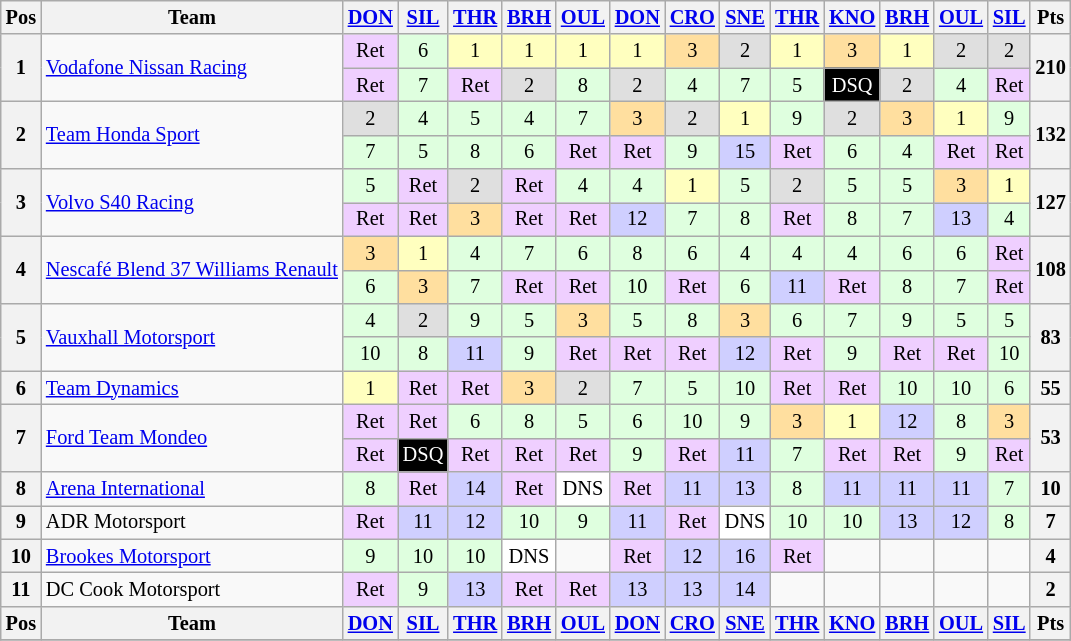<table class="wikitable" style="font-size: 85%; text-align: center;">
<tr valign="top">
<th valign="middle">Pos</th>
<th valign="middle">Team</th>
<th><a href='#'>DON</a></th>
<th><a href='#'>SIL</a></th>
<th><a href='#'>THR</a></th>
<th><a href='#'>BRH</a></th>
<th><a href='#'>OUL</a></th>
<th><a href='#'>DON</a></th>
<th><a href='#'>CRO</a></th>
<th><a href='#'>SNE</a></th>
<th><a href='#'>THR</a></th>
<th><a href='#'>KNO</a></th>
<th><a href='#'>BRH</a></th>
<th><a href='#'>OUL</a></th>
<th><a href='#'>SIL</a></th>
<th valign=middle>Pts</th>
</tr>
<tr>
<th rowspan=2>1</th>
<td rowspan=2 align=left><a href='#'>Vodafone Nissan Racing</a></td>
<td style="background-color:#EFCFFF">Ret</td>
<td style="background-color:#dfffdf">6</td>
<td style="background-color:#FFFFBF">1</td>
<td style="background-color:#FFFFBF">1</td>
<td style="background-color:#FFFFBF">1</td>
<td style="background-color:#FFFFBF">1</td>
<td style="background-color:#ffdf9f">3</td>
<td style="background-color:#DFDFDF">2</td>
<td style="background-color:#FFFFBF">1</td>
<td style="background-color:#ffdf9f">3</td>
<td style="background-color:#FFFFBF">1</td>
<td style="background-color:#DFDFDF">2</td>
<td style="background-color:#DFDFDF">2</td>
<th rowspan=2>210</th>
</tr>
<tr>
<td style="background-color:#EFCFFF">Ret</td>
<td style="background-color:#dfffdf">7</td>
<td style="background-color:#EFCFFF">Ret</td>
<td style="background-color:#DFDFDF">2</td>
<td style="background-color:#dfffdf">8</td>
<td style="background-color:#DFDFDF">2</td>
<td style="background-color:#dfffdf">4</td>
<td style="background-color:#dfffdf">7</td>
<td style="background-color:#dfffdf">5</td>
<td style="background:#000000; color:white">DSQ</td>
<td style="background-color:#DFDFDF">2</td>
<td style="background-color:#dfffdf">4</td>
<td style="background-color:#EFCFFF">Ret</td>
</tr>
<tr>
<th rowspan=2>2</th>
<td rowspan=2 align=left><a href='#'>Team Honda Sport</a></td>
<td style="background-color:#DFDFDF">2</td>
<td style="background-color:#dfffdf">4</td>
<td style="background-color:#dfffdf">5</td>
<td style="background-color:#dfffdf">4</td>
<td style="background-color:#dfffdf">7</td>
<td style="background-color:#ffdf9f">3</td>
<td style="background-color:#DFDFDF">2</td>
<td style="background-color:#FFFFBF">1</td>
<td style="background-color:#dfffdf">9</td>
<td style="background-color:#DFDFDF">2</td>
<td style="background-color:#ffdf9f">3</td>
<td style="background-color:#FFFFBF">1</td>
<td style="background-color:#dfffdf">9</td>
<th rowspan=2>132</th>
</tr>
<tr>
<td style="background-color:#dfffdf">7</td>
<td style="background-color:#dfffdf">5</td>
<td style="background-color:#dfffdf">8</td>
<td style="background-color:#dfffdf">6</td>
<td style="background-color:#EFCFFF">Ret</td>
<td style="background-color:#EFCFFF">Ret</td>
<td style="background-color:#dfffdf">9</td>
<td style="background-color:#CFCFFF">15</td>
<td style="background-color:#EFCFFF">Ret</td>
<td style="background-color:#dfffdf">6</td>
<td style="background-color:#dfffdf">4</td>
<td style="background-color:#EFCFFF">Ret</td>
<td style="background-color:#EFCFFF">Ret</td>
</tr>
<tr>
<th rowspan=2>3</th>
<td rowspan=2 align=left><a href='#'>Volvo S40 Racing</a></td>
<td style="background-color:#dfffdf">5</td>
<td style="background-color:#EFCFFF">Ret</td>
<td style="background-color:#DFDFDF">2</td>
<td style="background-color:#EFCFFF">Ret</td>
<td style="background-color:#dfffdf">4</td>
<td style="background-color:#dfffdf">4</td>
<td style="background-color:#FFFFBF">1</td>
<td style="background-color:#dfffdf">5</td>
<td style="background-color:#DFDFDF">2</td>
<td style="background-color:#dfffdf">5</td>
<td style="background-color:#dfffdf">5</td>
<td style="background-color:#ffdf9f">3</td>
<td style="background-color:#FFFFBF">1</td>
<th rowspan=2>127</th>
</tr>
<tr>
<td style="background-color:#EFCFFF">Ret</td>
<td style="background-color:#EFCFFF">Ret</td>
<td style="background-color:#ffdf9f">3</td>
<td style="background-color:#EFCFFF">Ret</td>
<td style="background-color:#EFCFFF">Ret</td>
<td style="background-color:#CFCFFF">12</td>
<td style="background-color:#dfffdf">7</td>
<td style="background-color:#dfffdf">8</td>
<td style="background-color:#EFCFFF">Ret</td>
<td style="background-color:#dfffdf">8</td>
<td style="background-color:#dfffdf">7</td>
<td style="background-color:#CFCFFF">13</td>
<td style="background-color:#dfffdf">4</td>
</tr>
<tr>
<th rowspan=2>4</th>
<td rowspan=2 align=left nowrap><a href='#'>Nescafé Blend 37 Williams Renault</a></td>
<td style="background-color:#ffdf9f">3</td>
<td style="background-color:#FFFFBF">1</td>
<td style="background-color:#dfffdf">4</td>
<td style="background-color:#dfffdf">7</td>
<td style="background-color:#dfffdf">6</td>
<td style="background-color:#dfffdf">8</td>
<td style="background-color:#dfffdf">6</td>
<td style="background-color:#dfffdf">4</td>
<td style="background-color:#dfffdf">4</td>
<td style="background-color:#dfffdf">4</td>
<td style="background-color:#dfffdf">6</td>
<td style="background-color:#dfffdf">6</td>
<td style="background-color:#EFCFFF">Ret</td>
<th rowspan=2>108</th>
</tr>
<tr>
<td style="background-color:#dfffdf">6</td>
<td style="background-color:#ffdf9f">3</td>
<td style="background-color:#dfffdf">7</td>
<td style="background-color:#EFCFFF">Ret</td>
<td style="background-color:#EFCFFF">Ret</td>
<td style="background-color:#dfffdf">10</td>
<td style="background-color:#EFCFFF">Ret</td>
<td style="background-color:#dfffdf">6</td>
<td style="background-color:#CFCFFF">11</td>
<td style="background-color:#EFCFFF">Ret</td>
<td style="background-color:#dfffdf">8</td>
<td style="background-color:#dfffdf">7</td>
<td style="background-color:#EFCFFF">Ret</td>
</tr>
<tr>
<th rowspan=2>5</th>
<td rowspan=2 align=left><a href='#'>Vauxhall Motorsport</a></td>
<td style="background-color:#dfffdf">4</td>
<td style="background-color:#DFDFDF">2</td>
<td style="background-color:#dfffdf">9</td>
<td style="background-color:#dfffdf">5</td>
<td style="background-color:#ffdf9f">3</td>
<td style="background-color:#dfffdf">5</td>
<td style="background-color:#dfffdf">8</td>
<td style="background-color:#ffdf9f">3</td>
<td style="background-color:#dfffdf">6</td>
<td style="background-color:#dfffdf">7</td>
<td style="background-color:#dfffdf">9</td>
<td style="background-color:#dfffdf">5</td>
<td style="background-color:#dfffdf">5</td>
<th rowspan=2>83</th>
</tr>
<tr>
<td style="background-color:#dfffdf">10</td>
<td style="background-color:#dfffdf">8</td>
<td style="background-color:#CFCFFF">11</td>
<td style="background-color:#dfffdf">9</td>
<td style="background-color:#EFCFFF">Ret</td>
<td style="background-color:#EFCFFF">Ret</td>
<td style="background-color:#EFCFFF">Ret</td>
<td style="background-color:#CFCFFF">12</td>
<td style="background-color:#EFCFFF">Ret</td>
<td style="background-color:#dfffdf">9</td>
<td style="background-color:#EFCFFF">Ret</td>
<td style="background-color:#EFCFFF">Ret</td>
<td style="background-color:#dfffdf">10</td>
</tr>
<tr>
<th>6</th>
<td align=left><a href='#'>Team Dynamics</a></td>
<td style="background-color:#FFFFBF">1</td>
<td style="background-color:#EFCFFF">Ret</td>
<td style="background-color:#EFCFFF">Ret</td>
<td style="background-color:#ffdf9f">3</td>
<td style="background-color:#DFDFDF">2</td>
<td style="background-color:#dfffdf">7</td>
<td style="background-color:#dfffdf">5</td>
<td style="background-color:#dfffdf">10</td>
<td style="background-color:#EFCFFF">Ret</td>
<td style="background-color:#EFCFFF">Ret</td>
<td style="background-color:#dfffdf">10</td>
<td style="background-color:#dfffdf">10</td>
<td style="background-color:#dfffdf">6</td>
<th>55</th>
</tr>
<tr>
<th rowspan=2>7</th>
<td rowspan=2 align=left><a href='#'>Ford Team Mondeo</a></td>
<td style="background-color:#EFCFFF">Ret</td>
<td style="background-color:#EFCFFF">Ret</td>
<td style="background-color:#dfffdf">6</td>
<td style="background-color:#dfffdf">8</td>
<td style="background-color:#dfffdf">5</td>
<td style="background-color:#dfffdf">6</td>
<td style="background-color:#dfffdf">10</td>
<td style="background-color:#dfffdf">9</td>
<td style="background-color:#ffdf9f">3</td>
<td style="background-color:#FFFFBF">1</td>
<td style="background-color:#CFCFFF">12</td>
<td style="background-color:#dfffdf">8</td>
<td style="background-color:#ffdf9f">3</td>
<th rowspan=2>53</th>
</tr>
<tr>
<td style="background-color:#EFCFFF">Ret</td>
<td style="background:#000000; color:white">DSQ</td>
<td style="background-color:#EFCFFF">Ret</td>
<td style="background-color:#EFCFFF">Ret</td>
<td style="background-color:#EFCFFF">Ret</td>
<td style="background-color:#dfffdf">9</td>
<td style="background-color:#EFCFFF">Ret</td>
<td style="background-color:#CFCFFF">11</td>
<td style="background-color:#dfffdf">7</td>
<td style="background-color:#EFCFFF">Ret</td>
<td style="background-color:#EFCFFF">Ret</td>
<td style="background-color:#dfffdf">9</td>
<td style="background-color:#EFCFFF">Ret</td>
</tr>
<tr>
<th>8</th>
<td align=left><a href='#'>Arena International</a></td>
<td style="background-color:#dfffdf">8</td>
<td style="background-color:#EFCFFF">Ret</td>
<td style="background-color:#CFCFFF">14</td>
<td style="background-color:#EFCFFF">Ret</td>
<td style="background-color:white">DNS</td>
<td style="background-color:#EFCFFF">Ret</td>
<td style="background-color:#CFCFFF">11</td>
<td style="background-color:#CFCFFF">13</td>
<td style="background-color:#dfffdf">8</td>
<td style="background-color:#CFCFFF">11</td>
<td style="background-color:#CFCFFF">11</td>
<td style="background-color:#CFCFFF">11</td>
<td style="background-color:#dfffdf">7</td>
<th>10</th>
</tr>
<tr>
<th>9</th>
<td align=left>ADR Motorsport</td>
<td style="background-color:#EFCFFF">Ret</td>
<td style="background-color:#CFCFFF">11</td>
<td style="background-color:#CFCFFF">12</td>
<td style="background-color:#dfffdf">10</td>
<td style="background-color:#dfffdf">9</td>
<td style="background-color:#CFCFFF">11</td>
<td style="background-color:#EFCFFF">Ret</td>
<td style="background-color:white">DNS</td>
<td style="background-color:#dfffdf">10</td>
<td style="background-color:#dfffdf">10</td>
<td style="background-color:#CFCFFF">13</td>
<td style="background-color:#CFCFFF">12</td>
<td style="background-color:#dfffdf">8</td>
<th>7</th>
</tr>
<tr>
<th>10</th>
<td align=left><a href='#'>Brookes Motorsport</a></td>
<td style="background-color:#dfffdf">9</td>
<td style="background-color:#dfffdf">10</td>
<td style="background-color:#dfffdf">10</td>
<td style="background-color:white">DNS</td>
<td></td>
<td style="background-color:#EFCFFF">Ret</td>
<td style="background-color:#CFCFFF">12</td>
<td style="background-color:#CFCFFF">16</td>
<td style="background-color:#EFCFFF">Ret</td>
<td></td>
<td></td>
<td></td>
<td></td>
<th>4</th>
</tr>
<tr>
<th>11</th>
<td align=left>DC Cook Motorsport</td>
<td style="background-color:#EFCFFF">Ret</td>
<td style="background-color:#dfffdf">9</td>
<td style="background-color:#CFCFFF">13</td>
<td style="background-color:#EFCFFF">Ret</td>
<td style="background-color:#EFCFFF">Ret</td>
<td style="background-color:#CFCFFF">13</td>
<td style="background-color:#CFCFFF">13</td>
<td style="background-color:#CFCFFF">14</td>
<td></td>
<td></td>
<td></td>
<td></td>
<td></td>
<th>2</th>
</tr>
<tr>
<th valign="middle">Pos</th>
<th valign="middle">Team</th>
<th><a href='#'>DON</a></th>
<th><a href='#'>SIL</a></th>
<th><a href='#'>THR</a></th>
<th><a href='#'>BRH</a></th>
<th><a href='#'>OUL</a></th>
<th><a href='#'>DON</a></th>
<th><a href='#'>CRO</a></th>
<th><a href='#'>SNE</a></th>
<th><a href='#'>THR</a></th>
<th><a href='#'>KNO</a></th>
<th><a href='#'>BRH</a></th>
<th><a href='#'>OUL</a></th>
<th><a href='#'>SIL</a></th>
<th valign=middle>Pts</th>
</tr>
<tr>
</tr>
</table>
